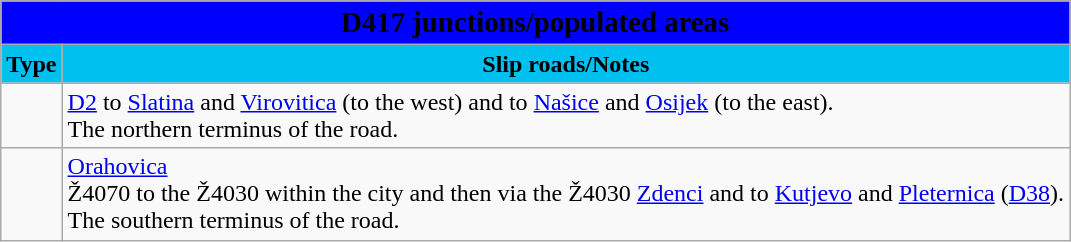<table class="wikitable">
<tr>
<td colspan=2 bgcolor=blue align=center style=margin-top:15><span><big><strong>D417 junctions/populated areas</strong></big></span></td>
</tr>
<tr>
<td align=center bgcolor=00c0f0><strong>Type</strong></td>
<td align=center bgcolor=00c0f0><strong>Slip roads/Notes</strong></td>
</tr>
<tr>
<td></td>
<td> <a href='#'>D2</a> to <a href='#'>Slatina</a> and <a href='#'>Virovitica</a> (to the west) and to <a href='#'>Našice</a> and <a href='#'>Osijek</a> (to the east).<br>The northern terminus of the road.</td>
</tr>
<tr>
<td></td>
<td><a href='#'>Orahovica</a><br>Ž4070 to the Ž4030 within the city and then via the Ž4030 <a href='#'>Zdenci</a> and to <a href='#'>Kutjevo</a> and <a href='#'>Pleternica</a> (<a href='#'>D38</a>).<br>The southern terminus of the road.</td>
</tr>
</table>
